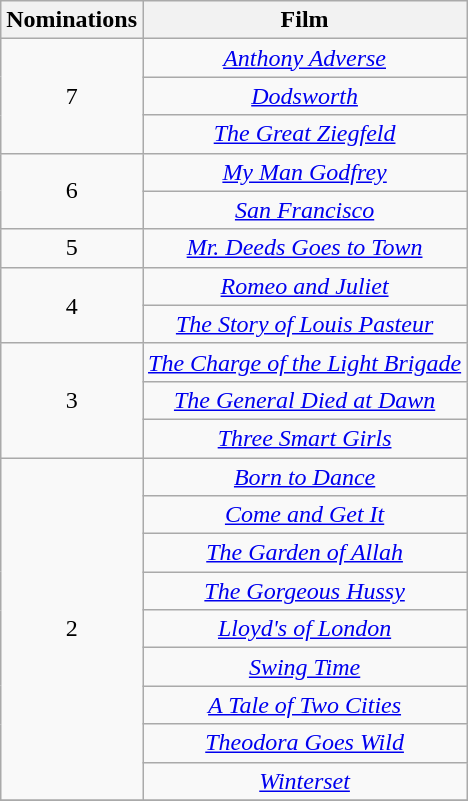<table class="wikitable" rowspan="2" style="text-align:center;">
<tr>
<th scope="col" style="width:55px;">Nominations</th>
<th scope="col" style="text-align:center;">Film</th>
</tr>
<tr>
<td rowspan="3" style="text-align:center">7</td>
<td><em><a href='#'>Anthony Adverse</a></em></td>
</tr>
<tr>
<td><em><a href='#'>Dodsworth</a></em></td>
</tr>
<tr>
<td><em><a href='#'>The Great Ziegfeld</a></em></td>
</tr>
<tr>
<td rowspan="2" style="text-align:center">6</td>
<td><em><a href='#'>My Man Godfrey</a></em></td>
</tr>
<tr>
<td><em><a href='#'>San Francisco</a></em></td>
</tr>
<tr>
<td rowspan="1" style="text-align:center">5</td>
<td><em><a href='#'>Mr. Deeds Goes to Town</a></em></td>
</tr>
<tr>
<td rowspan="2" style="text-align:center">4</td>
<td><em><a href='#'>Romeo and Juliet</a></em></td>
</tr>
<tr>
<td><em><a href='#'>The Story of Louis Pasteur</a></em></td>
</tr>
<tr>
<td rowspan="3" style="text-align:center">3</td>
<td><em><a href='#'>The Charge of the Light Brigade</a></em></td>
</tr>
<tr>
<td><em><a href='#'>The General Died at Dawn</a></em></td>
</tr>
<tr>
<td><em><a href='#'>Three Smart Girls</a></em></td>
</tr>
<tr>
<td rowspan="9" style="text-align:center">2</td>
<td><em><a href='#'>Born to Dance</a></em></td>
</tr>
<tr>
<td><em><a href='#'>Come and Get It</a></em></td>
</tr>
<tr>
<td><em><a href='#'>The Garden of Allah</a></em></td>
</tr>
<tr>
<td><em><a href='#'>The Gorgeous Hussy</a></em></td>
</tr>
<tr>
<td><em><a href='#'>Lloyd's of London</a></em></td>
</tr>
<tr>
<td><em><a href='#'>Swing Time</a></em></td>
</tr>
<tr>
<td><em><a href='#'>A Tale of Two Cities</a></em></td>
</tr>
<tr>
<td><em><a href='#'>Theodora Goes Wild</a></em></td>
</tr>
<tr>
<td><em><a href='#'>Winterset</a></em></td>
</tr>
<tr>
</tr>
</table>
